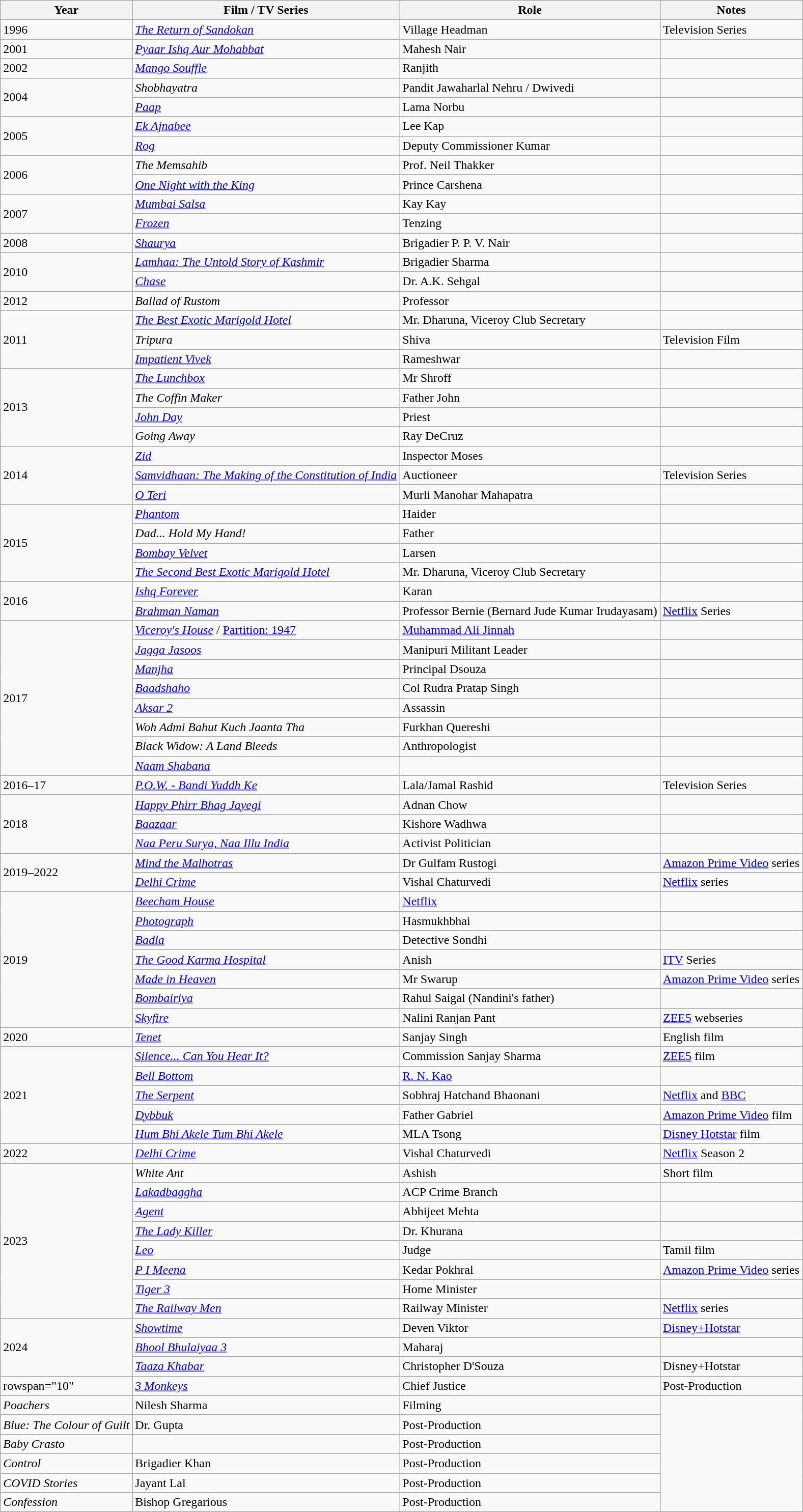<table class="wikitable sortable">
<tr>
<th>Year</th>
<th>Film / TV Series</th>
<th>Role</th>
<th>Notes</th>
</tr>
<tr>
<td>1996</td>
<td><em><a href='#'>The Return of Sandokan</a></em></td>
<td>Village Headman</td>
<td>Television Series</td>
</tr>
<tr>
<td>2001</td>
<td><em><a href='#'>Pyaar Ishq Aur Mohabbat</a></em></td>
<td>Mahesh Nair</td>
<td></td>
</tr>
<tr>
<td>2002</td>
<td><em><a href='#'>Mango Souffle</a></em></td>
<td>Ranjith</td>
<td></td>
</tr>
<tr>
<td rowspan="2">2004</td>
<td><em>Shobhayatra</em></td>
<td>Pandit Jawaharlal Nehru / Dwivedi</td>
<td></td>
</tr>
<tr>
<td><em><a href='#'>Paap</a></em></td>
<td>Lama Norbu</td>
<td></td>
</tr>
<tr>
<td rowspan="2">2005</td>
<td><em><a href='#'>Ek Ajnabee</a></em></td>
<td>Lee Kap</td>
<td></td>
</tr>
<tr>
<td><em><a href='#'>Rog</a></em></td>
<td>Deputy Commissioner Kumar</td>
<td></td>
</tr>
<tr>
<td rowspan="2">2006</td>
<td><em>The Memsahib</em></td>
<td>Prof. Neil Thakker</td>
<td></td>
</tr>
<tr>
<td><em><a href='#'>One Night with the King</a></em></td>
<td>Prince Carshena</td>
<td></td>
</tr>
<tr>
<td rowspan="2">2007</td>
<td><em><a href='#'>Mumbai Salsa</a></em></td>
<td>Kay Kay</td>
<td></td>
</tr>
<tr>
<td><em><a href='#'>Frozen</a></em></td>
<td>Tenzing</td>
<td></td>
</tr>
<tr>
<td>2008</td>
<td><em><a href='#'>Shaurya</a></em></td>
<td>Brigadier P. P. V. Nair</td>
<td></td>
</tr>
<tr>
<td rowspan="2">2010</td>
<td><em><a href='#'>Lamhaa: The Untold Story of Kashmir</a></em></td>
<td>Brigadier Sharma</td>
<td></td>
</tr>
<tr>
<td><em><a href='#'>Chase</a></em></td>
<td>Dr. A.K. Sehgal</td>
<td></td>
</tr>
<tr>
<td>2012</td>
<td><em>Ballad of Rustom</em></td>
<td>Professor</td>
<td></td>
</tr>
<tr>
<td rowspan="3">2011</td>
<td><em><a href='#'>The Best Exotic Marigold Hotel</a></em></td>
<td>Mr. Dharuna, Viceroy Club Secretary</td>
<td></td>
</tr>
<tr>
<td><em>Tripura</em></td>
<td>Shiva</td>
<td>Television Film</td>
</tr>
<tr>
<td><em><a href='#'>Impatient Vivek</a></em></td>
<td>Rameshwar</td>
<td></td>
</tr>
<tr>
<td rowspan="4">2013</td>
<td><em><a href='#'>The Lunchbox</a></em></td>
<td>Mr Shroff</td>
<td></td>
</tr>
<tr>
<td><em>The Coffin Maker</em></td>
<td>Father John</td>
<td></td>
</tr>
<tr>
<td><em><a href='#'>John Day</a></em></td>
<td>Priest</td>
<td></td>
</tr>
<tr>
<td><em>Going Away</em></td>
<td>Ray DeCruz</td>
<td></td>
</tr>
<tr>
<td rowspan="3">2014</td>
<td><em><a href='#'>Zid</a></em></td>
<td>Inspector Moses</td>
<td></td>
</tr>
<tr>
<td><em><a href='#'>Samvidhaan: The Making of the Constitution of India</a></em></td>
<td>Auctioneer</td>
<td>Television Series</td>
</tr>
<tr>
<td><em><a href='#'>O Teri</a></em></td>
<td>Murli Manohar Mahapatra</td>
<td></td>
</tr>
<tr>
<td rowspan="4">2015</td>
<td><em><a href='#'>Phantom</a></em></td>
<td>Haider</td>
<td></td>
</tr>
<tr>
<td><em>Dad... Hold My Hand!</em></td>
<td>Father</td>
<td></td>
</tr>
<tr>
<td><em><a href='#'>Bombay Velvet</a></em></td>
<td>Larsen</td>
<td></td>
</tr>
<tr>
<td><em><a href='#'>The Second Best Exotic Marigold Hotel</a></em></td>
<td>Mr. Dharuna, Viceroy Club Secretary</td>
<td></td>
</tr>
<tr>
<td rowspan="2">2016</td>
<td><em><a href='#'>Ishq Forever</a></em></td>
<td>Karan</td>
<td></td>
</tr>
<tr>
<td><em><a href='#'>Brahman Naman</a></em></td>
<td>Professor Bernie (Bernard Jude Kumar Irudayasam)</td>
<td><a href='#'>Netflix</a> Series</td>
</tr>
<tr>
<td rowspan="8">2017</td>
<td><em><a href='#'>Viceroy's House</a></em> / <a href='#'>Partition: 1947</a></td>
<td><a href='#'>Muhammad Ali Jinnah</a></td>
<td></td>
</tr>
<tr>
<td><em><a href='#'>Jagga Jasoos</a></em></td>
<td>Manipuri Militant Leader</td>
<td></td>
</tr>
<tr>
<td><em><a href='#'>Manjha</a></em></td>
<td>Principal Dsouza</td>
<td></td>
</tr>
<tr>
<td><em><a href='#'>Baadshaho</a></em></td>
<td>Col Rudra Pratap Singh</td>
<td></td>
</tr>
<tr>
<td><em><a href='#'>Aksar 2</a></em></td>
<td>Assassin</td>
<td></td>
</tr>
<tr>
<td><em>Woh Admi Bahut Kuch Jaanta Tha</em></td>
<td>Furkhan Quereshi</td>
<td></td>
</tr>
<tr>
<td><em>Black Widow: A Land Bleeds</em></td>
<td>Anthropologist</td>
<td></td>
</tr>
<tr>
<td><em><a href='#'>Naam Shabana</a></em></td>
<td></td>
<td></td>
</tr>
<tr>
<td>2016–17</td>
<td><em><a href='#'>P.O.W. - Bandi Yuddh Ke</a></em></td>
<td>Lala/Jamal Rashid</td>
<td>Television Series</td>
</tr>
<tr>
<td rowspan="3">2018</td>
<td><em><a href='#'>Happy Phirr Bhag Jayegi</a></em></td>
<td>Adnan Chow</td>
<td></td>
</tr>
<tr>
<td><em><a href='#'>Baazaar</a></em></td>
<td>Kishore Wadhwa</td>
<td></td>
</tr>
<tr>
<td><em><a href='#'>Naa Peru Surya, Naa Illu India</a></em></td>
<td>Activist Politician</td>
<td></td>
</tr>
<tr>
<td rowspan="2">2019–2022</td>
<td><em><a href='#'>Mind the Malhotras</a></em></td>
<td>Dr Gulfam Rustogi</td>
<td><a href='#'>Amazon Prime Video</a>  series</td>
</tr>
<tr>
<td><em><a href='#'>Delhi Crime</a></em></td>
<td>Vishal Chaturvedi</td>
<td><a href='#'>Netflix</a>  series</td>
</tr>
<tr>
<td rowspan=7>2019</td>
<td><em><a href='#'>Beecham House</a></em></td>
<td Maharaja of Kalyan><a href='#'>Netflix</a></td>
</tr>
<tr>
<td><em><a href='#'>Photograph</a></em></td>
<td>Hasmukhbhai</td>
<td></td>
</tr>
<tr>
<td><em><a href='#'>Badla</a></em></td>
<td>Detective Sondhi</td>
<td></td>
</tr>
<tr>
<td><em><a href='#'>The Good Karma Hospital</a></em></td>
<td>Anish</td>
<td><a href='#'>ITV</a> Series</td>
</tr>
<tr>
<td><em><a href='#'>Made in Heaven</a></em></td>
<td>Mr Swarup</td>
<td><a href='#'>Amazon Prime Video</a>  series</td>
</tr>
<tr>
<td><em><a href='#'>Bombairiya</a></em></td>
<td>Rahul Saigal (Nandini's father)</td>
<td></td>
</tr>
<tr>
<td><a href='#'><em>Skyfire</em></a></td>
<td>Nalini Ranjan Pant</td>
<td><a href='#'>ZEE5</a> webseries</td>
</tr>
<tr>
<td>2020</td>
<td><em><a href='#'>Tenet</a></em></td>
<td>Sanjay Singh</td>
<td>English film</td>
</tr>
<tr>
<td rowspan="5">2021</td>
<td><em><a href='#'>Silence... Can You Hear It?</a></em></td>
<td>Commission Sanjay Sharma</td>
<td><a href='#'>ZEE5</a> film</td>
</tr>
<tr>
<td><em><a href='#'>Bell Bottom</a></em></td>
<td><a href='#'>R. N. Kao</a></td>
<td></td>
</tr>
<tr>
<td><em><a href='#'>The Serpent</a></em></td>
<td>Sobhraj Hatchand Bhaonani</td>
<td><a href='#'>Netflix</a> and <a href='#'>BBC</a></td>
</tr>
<tr>
<td><em><a href='#'>Dybbuk</a></em></td>
<td>Father Gabriel</td>
<td><a href='#'>Amazon Prime Video</a> film</td>
</tr>
<tr>
<td><em><a href='#'>Hum Bhi Akele Tum Bhi Akele</a></em></td>
<td>MLA Tsong</td>
<td><a href='#'>Disney Hotstar</a> film</td>
</tr>
<tr>
<td>2022</td>
<td><em><a href='#'>Delhi Crime</a></em></td>
<td>Vishal Chaturvedi</td>
<td><a href='#'>Netflix</a> Season 2</td>
</tr>
<tr>
<td rowspan="8">2023</td>
<td><em>White Ant</em></td>
<td>Ashish</td>
<td>Short film</td>
</tr>
<tr>
<td><em><a href='#'>Lakadbaggha</a></em></td>
<td>ACP Crime Branch</td>
<td></td>
</tr>
<tr>
<td><em><a href='#'>Agent</a></em></td>
<td>Abhijeet Mehta</td>
<td></td>
</tr>
<tr>
<td><em><a href='#'>The Lady Killer</a></em></td>
<td>Dr. Khurana</td>
<td></td>
</tr>
<tr>
<td><em><a href='#'>Leo</a></em></td>
<td>Judge</td>
<td>Tamil film</td>
</tr>
<tr>
<td><em><a href='#'>P I Meena</a></em></td>
<td>Kedar Pokhral</td>
<td><a href='#'>Amazon Prime Video</a> series</td>
</tr>
<tr>
<td><em><a href='#'>Tiger 3</a></em></td>
<td>Home Minister</td>
<td></td>
</tr>
<tr>
<td><em><a href='#'>The Railway Men</a></em></td>
<td>Railway Minister</td>
<td><a href='#'>Netflix</a> series</td>
</tr>
<tr>
<td rowspan="3">2024</td>
<td><em><a href='#'>Showtime</a></em></td>
<td>Deven Viktor</td>
<td><a href='#'>Disney+Hotstar</a></td>
</tr>
<tr>
<td><em><a href='#'>Bhool Bhulaiyaa 3</a></em></td>
<td>Maharaj</td>
<td></td>
</tr>
<tr>
<td><em><a href='#'>Taaza Khabar</a></em></td>
<td>Christopher D'Souza</td>
<td>Disney+Hotstar</td>
</tr>
<tr>
<td>rowspan="10" </td>
<td><em><a href='#'>3 Monkeys</a></em></td>
<td>Chief  Justice</td>
<td>Post-Production</td>
</tr>
<tr>
<td><em>Poachers</em></td>
<td>Nilesh Sharma</td>
<td>Filming</td>
</tr>
<tr>
<td><em>Blue: The Colour of Guilt</em></td>
<td>Dr. Gupta</td>
<td>Post-Production</td>
</tr>
<tr>
<td><em>Baby Crasto</em></td>
<td></td>
<td>Post-Production</td>
</tr>
<tr>
<td><em>Control</em></td>
<td>Brigadier Khan</td>
<td>Post-Production</td>
</tr>
<tr>
<td><em>COVID Stories</em></td>
<td>Jayant Lal</td>
<td>Post-Production</td>
</tr>
<tr>
<td><em>Confession</em></td>
<td>Bishop Gregarious</td>
<td>Post-Production</td>
</tr>
</table>
